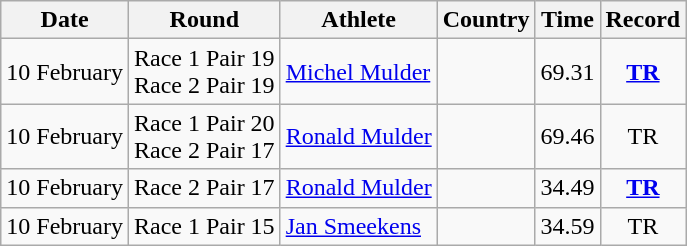<table class="wikitable" style="text-align:center">
<tr>
<th>Date</th>
<th>Round</th>
<th>Athlete</th>
<th>Country</th>
<th>Time</th>
<th>Record</th>
</tr>
<tr>
<td>10 February</td>
<td>Race 1 Pair 19<br>Race 2 Pair 19</td>
<td align="left"><a href='#'>Michel Mulder</a></td>
<td align="left"></td>
<td>69.31</td>
<td><strong><a href='#'>TR</a></strong></td>
</tr>
<tr>
<td>10 February</td>
<td>Race 1 Pair 20<br>Race 2 Pair 17</td>
<td align="left"><a href='#'>Ronald Mulder</a></td>
<td align="left"></td>
<td>69.46</td>
<td>TR</td>
</tr>
<tr>
<td>10 February</td>
<td>Race 2 Pair 17</td>
<td align="left"><a href='#'>Ronald Mulder</a></td>
<td align="left"></td>
<td>34.49</td>
<td><strong><a href='#'>TR</a></strong></td>
</tr>
<tr>
<td>10 February</td>
<td>Race 1 Pair 15</td>
<td align="left"><a href='#'>Jan Smeekens</a></td>
<td align="left"></td>
<td>34.59</td>
<td>TR</td>
</tr>
</table>
